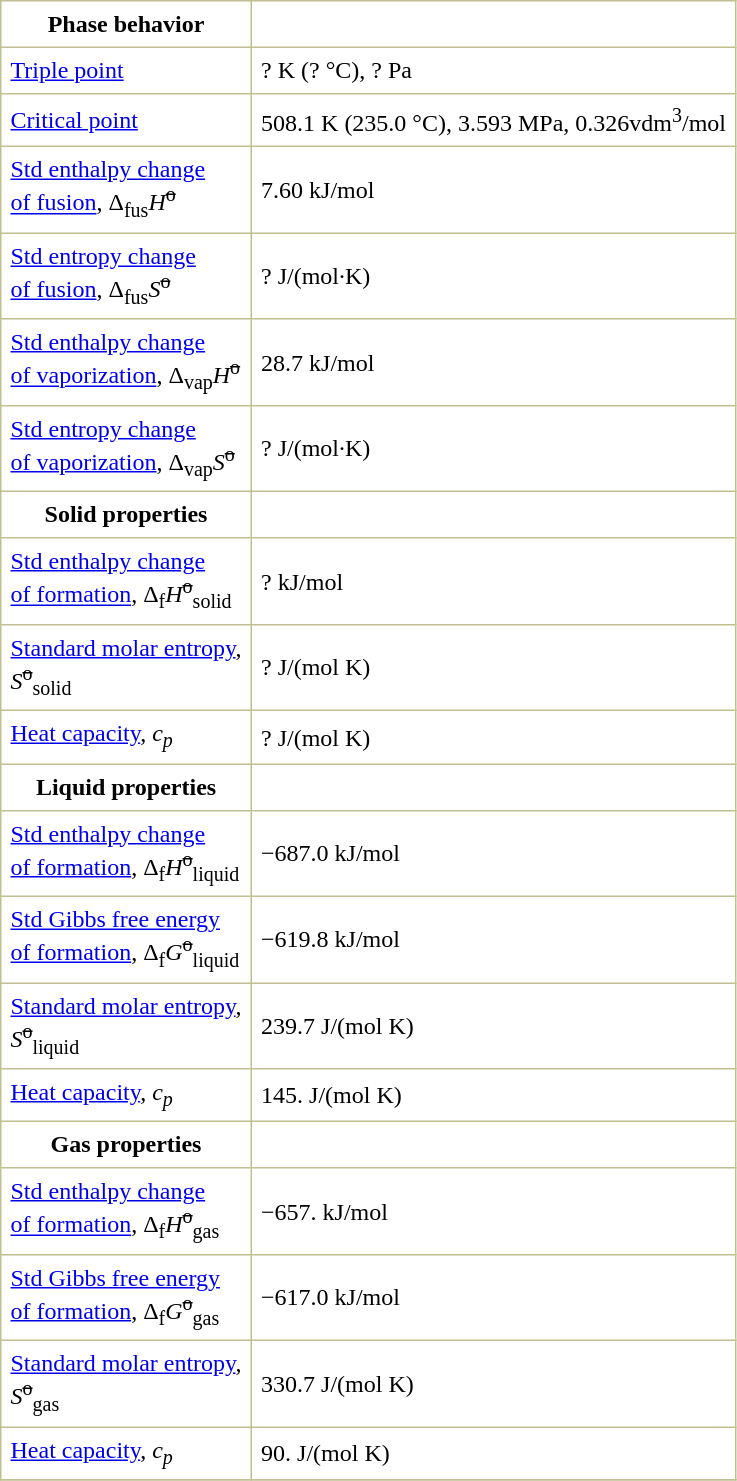<table border="1" cellspacing="0" cellpadding="6" style="margin: 0 0 0 0.5em; background: #FFFFFF; border-collapse: collapse; border-color: #C0C090;">
<tr>
<th>Phase behavior</th>
</tr>
<tr>
<td><a href='#'>Triple point</a></td>
<td>? K (? °C), ? Pa</td>
</tr>
<tr>
<td><a href='#'>Critical point</a></td>
<td>508.1 K (235.0 °C), 3.593 MPa, 0.326vdm<sup>3</sup>/mol</td>
</tr>
<tr>
<td><a href='#'>Std enthalpy change<br>of fusion</a>, Δ<sub>fus</sub><em>H</em><sup><s>o</s></sup></td>
<td>7.60 kJ/mol</td>
</tr>
<tr>
<td><a href='#'>Std entropy change<br>of fusion</a>, Δ<sub>fus</sub><em>S</em><sup><s>o</s></sup></td>
<td>? J/(mol·K)</td>
</tr>
<tr>
<td><a href='#'>Std enthalpy change<br>of vaporization</a>, Δ<sub>vap</sub><em>H</em><sup><s>o</s></sup></td>
<td>28.7 kJ/mol</td>
</tr>
<tr>
<td><a href='#'>Std entropy change<br>of vaporization</a>, Δ<sub>vap</sub><em>S</em><sup><s>o</s></sup></td>
<td>? J/(mol·K)</td>
</tr>
<tr>
<th>Solid properties</th>
</tr>
<tr>
<td><a href='#'>Std enthalpy change<br>of formation</a>, Δ<sub>f</sub><em>H</em><sup><s>o</s></sup><sub>solid</sub></td>
<td>? kJ/mol</td>
</tr>
<tr>
<td><a href='#'>Standard molar entropy</a>,<br><em>S</em><sup><s>o</s></sup><sub>solid</sub></td>
<td>? J/(mol K)</td>
</tr>
<tr>
<td><a href='#'>Heat capacity</a>, <em>c<sub>p</sub></em></td>
<td>? J/(mol K)</td>
</tr>
<tr>
<th>Liquid properties</th>
</tr>
<tr>
<td><a href='#'>Std enthalpy change<br>of formation</a>, Δ<sub>f</sub><em>H</em><sup><s>o</s></sup><sub>liquid</sub></td>
<td>−687.0 kJ/mol</td>
</tr>
<tr>
<td><a href='#'>Std Gibbs free energy<br>of formation</a>, Δ<sub>f</sub><em>G</em><sup><s>o</s></sup><sub>liquid</sub></td>
<td>−619.8 kJ/mol</td>
</tr>
<tr>
<td><a href='#'>Standard molar entropy</a>,<br><em>S</em><sup><s>o</s></sup><sub>liquid</sub></td>
<td>239.7 J/(mol K)</td>
</tr>
<tr>
<td><a href='#'>Heat capacity</a>, <em>c<sub>p</sub></em></td>
<td>145. J/(mol K)</td>
</tr>
<tr>
<th>Gas properties</th>
</tr>
<tr>
<td><a href='#'>Std enthalpy change<br>of formation</a>, Δ<sub>f</sub><em>H</em><sup><s>o</s></sup><sub>gas</sub></td>
<td>−657. kJ/mol</td>
</tr>
<tr>
<td><a href='#'>Std Gibbs free energy<br>of formation</a>, Δ<sub>f</sub><em>G</em><sup><s>o</s></sup><sub>gas</sub></td>
<td>−617.0 kJ/mol</td>
</tr>
<tr>
<td><a href='#'>Standard molar entropy</a>,<br><em>S</em><sup><s>o</s></sup><sub>gas</sub></td>
<td>330.7 J/(mol K)</td>
</tr>
<tr>
<td><a href='#'>Heat capacity</a>, <em>c<sub>p</sub></em></td>
<td>90. J/(mol K)</td>
</tr>
<tr>
</tr>
</table>
